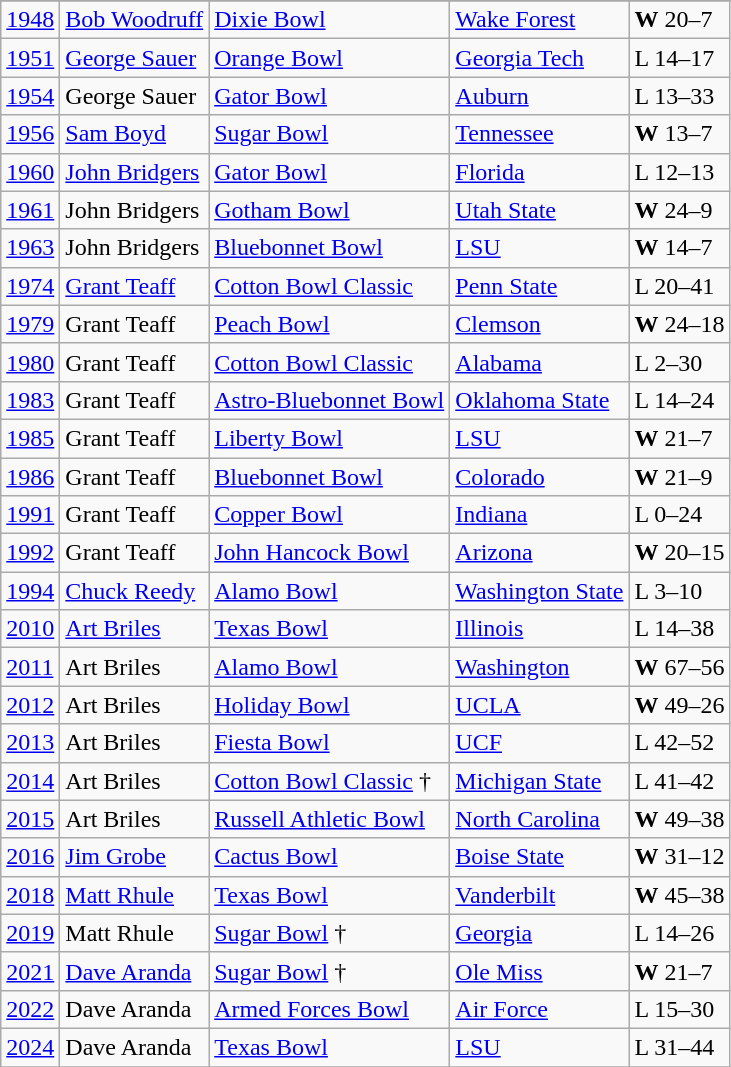<table class="wikitable">
<tr>
</tr>
<tr>
<td><a href='#'>1948</a></td>
<td><a href='#'>Bob Woodruff</a></td>
<td><a href='#'>Dixie Bowl</a></td>
<td><a href='#'>Wake Forest</a></td>
<td><strong>W</strong> 20–7</td>
</tr>
<tr>
<td><a href='#'>1951</a></td>
<td><a href='#'>George Sauer</a></td>
<td><a href='#'>Orange Bowl</a></td>
<td><a href='#'>Georgia Tech</a></td>
<td>L 14–17</td>
</tr>
<tr>
<td><a href='#'>1954</a></td>
<td>George Sauer</td>
<td><a href='#'>Gator Bowl</a></td>
<td><a href='#'>Auburn</a></td>
<td>L 13–33</td>
</tr>
<tr>
<td><a href='#'>1956</a></td>
<td><a href='#'>Sam Boyd</a></td>
<td><a href='#'>Sugar Bowl</a></td>
<td><a href='#'>Tennessee</a></td>
<td><strong>W</strong> 13–7</td>
</tr>
<tr>
<td><a href='#'>1960</a></td>
<td><a href='#'>John Bridgers</a></td>
<td><a href='#'>Gator Bowl</a></td>
<td><a href='#'>Florida</a></td>
<td>L 12–13</td>
</tr>
<tr>
<td><a href='#'>1961</a></td>
<td>John Bridgers</td>
<td><a href='#'>Gotham Bowl</a></td>
<td><a href='#'>Utah State</a></td>
<td><strong>W</strong> 24–9</td>
</tr>
<tr>
<td><a href='#'>1963</a></td>
<td>John Bridgers</td>
<td><a href='#'>Bluebonnet Bowl</a></td>
<td><a href='#'>LSU</a></td>
<td><strong>W</strong> 14–7</td>
</tr>
<tr>
<td><a href='#'>1974</a></td>
<td><a href='#'>Grant Teaff</a></td>
<td><a href='#'>Cotton Bowl Classic</a></td>
<td><a href='#'>Penn State</a></td>
<td>L 20–41</td>
</tr>
<tr>
<td><a href='#'>1979</a></td>
<td>Grant Teaff</td>
<td><a href='#'>Peach Bowl</a></td>
<td><a href='#'>Clemson</a></td>
<td><strong>W</strong> 24–18</td>
</tr>
<tr>
<td><a href='#'>1980</a></td>
<td>Grant Teaff</td>
<td><a href='#'>Cotton Bowl Classic</a></td>
<td><a href='#'>Alabama</a></td>
<td>L 2–30</td>
</tr>
<tr>
<td><a href='#'>1983</a></td>
<td>Grant Teaff</td>
<td><a href='#'>Astro-Bluebonnet Bowl</a></td>
<td><a href='#'>Oklahoma State</a></td>
<td>L 14–24</td>
</tr>
<tr>
<td><a href='#'>1985</a></td>
<td>Grant Teaff</td>
<td><a href='#'>Liberty Bowl</a></td>
<td><a href='#'>LSU</a></td>
<td><strong>W</strong> 21–7</td>
</tr>
<tr>
<td><a href='#'>1986</a></td>
<td>Grant Teaff</td>
<td><a href='#'>Bluebonnet Bowl</a></td>
<td><a href='#'>Colorado</a></td>
<td><strong>W</strong> 21–9</td>
</tr>
<tr>
<td><a href='#'>1991</a></td>
<td>Grant Teaff</td>
<td><a href='#'>Copper Bowl</a></td>
<td><a href='#'>Indiana</a></td>
<td>L 0–24</td>
</tr>
<tr>
<td><a href='#'>1992</a></td>
<td>Grant Teaff</td>
<td><a href='#'>John Hancock Bowl</a></td>
<td><a href='#'>Arizona</a></td>
<td><strong>W</strong> 20–15</td>
</tr>
<tr>
<td><a href='#'>1994</a></td>
<td><a href='#'>Chuck Reedy</a></td>
<td><a href='#'>Alamo Bowl</a></td>
<td><a href='#'>Washington State</a></td>
<td>L 3–10</td>
</tr>
<tr>
<td><a href='#'>2010</a></td>
<td><a href='#'>Art Briles</a></td>
<td><a href='#'>Texas Bowl</a></td>
<td><a href='#'>Illinois</a></td>
<td>L 14–38</td>
</tr>
<tr>
<td><a href='#'>2011</a></td>
<td>Art Briles</td>
<td><a href='#'>Alamo Bowl</a></td>
<td><a href='#'>Washington</a></td>
<td><strong>W</strong> 67–56</td>
</tr>
<tr>
<td><a href='#'>2012</a></td>
<td>Art Briles</td>
<td><a href='#'>Holiday Bowl</a></td>
<td><a href='#'>UCLA</a></td>
<td><strong>W</strong> 49–26</td>
</tr>
<tr>
<td><a href='#'>2013</a></td>
<td>Art Briles</td>
<td><a href='#'>Fiesta Bowl</a></td>
<td><a href='#'>UCF</a></td>
<td>L 42–52</td>
</tr>
<tr>
<td><a href='#'>2014</a></td>
<td>Art Briles</td>
<td><a href='#'>Cotton Bowl Classic</a> †</td>
<td><a href='#'>Michigan State</a></td>
<td>L 41–42</td>
</tr>
<tr>
<td><a href='#'>2015</a></td>
<td>Art Briles</td>
<td><a href='#'>Russell Athletic Bowl</a></td>
<td><a href='#'>North Carolina</a></td>
<td><strong>W</strong> 49–38</td>
</tr>
<tr>
<td><a href='#'>2016</a></td>
<td><a href='#'>Jim Grobe</a></td>
<td><a href='#'>Cactus Bowl</a></td>
<td><a href='#'>Boise State</a></td>
<td><strong>W</strong> 31–12</td>
</tr>
<tr>
<td><a href='#'>2018</a></td>
<td><a href='#'>Matt Rhule</a></td>
<td><a href='#'>Texas Bowl</a></td>
<td><a href='#'>Vanderbilt</a></td>
<td><strong>W</strong> 45–38</td>
</tr>
<tr>
<td><a href='#'>2019</a></td>
<td>Matt Rhule</td>
<td><a href='#'>Sugar Bowl</a> †</td>
<td><a href='#'>Georgia</a></td>
<td>L 14–26</td>
</tr>
<tr>
<td><a href='#'>2021</a></td>
<td><a href='#'>Dave Aranda</a></td>
<td><a href='#'>Sugar Bowl</a> †</td>
<td><a href='#'>Ole Miss</a></td>
<td><strong>W</strong> 21–7</td>
</tr>
<tr>
<td><a href='#'>2022</a></td>
<td>Dave Aranda</td>
<td><a href='#'>Armed Forces Bowl</a></td>
<td><a href='#'>Air Force</a></td>
<td>L 15–30</td>
</tr>
<tr>
<td><a href='#'>2024</a></td>
<td>Dave Aranda</td>
<td><a href='#'>Texas Bowl</a></td>
<td><a href='#'>LSU</a></td>
<td>L 31–44</td>
</tr>
<tr>
</tr>
</table>
